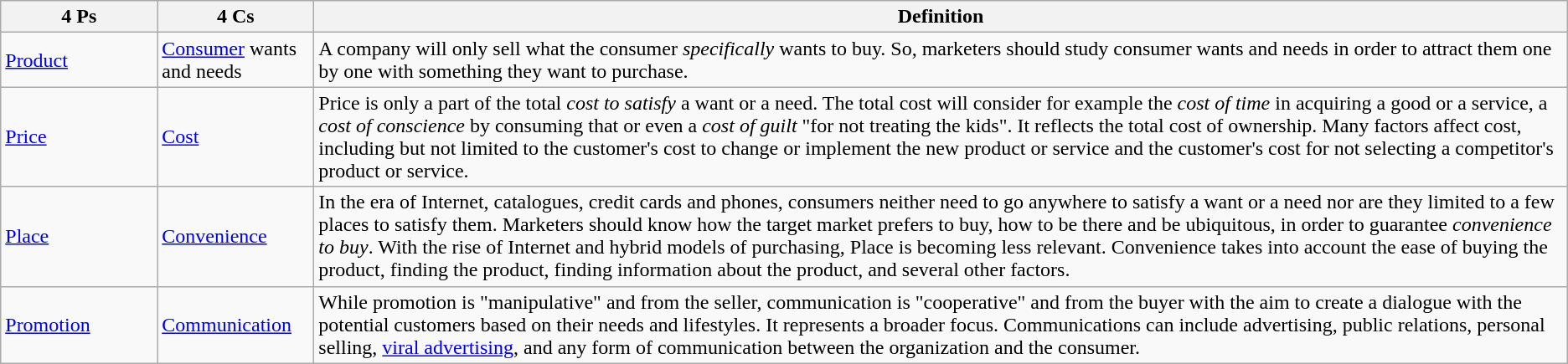<table class="wikitable">
<tr>
<th width="10%">4 Ps</th>
<th width="10%">4 Cs</th>
<th width="80%">Definition</th>
</tr>
<tr>
<td><div><a href='#'>Product</a></div></td>
<td><div><a href='#'>Consumer</a> wants and needs</div></td>
<td>A company will only sell what the consumer <em>specifically</em> wants to buy. So, marketers should study consumer wants and needs in order to attract them one by one with something they want to purchase.</td>
</tr>
<tr>
<td><div><a href='#'>Price</a></div></td>
<td><div><a href='#'>Cost</a></div></td>
<td>Price is only a part of the total <em>cost to satisfy</em> a want or a need. The total cost will consider for example the <em>cost of time</em> in acquiring a good or a service, a <em>cost of conscience</em> by consuming that or even a <em>cost of guilt</em> "for not treating the kids". It reflects the total cost of ownership. Many factors affect cost, including but not limited to the customer's cost to change or implement the new product or service and the customer's cost for not selecting a competitor's product or service.</td>
</tr>
<tr>
<td><div><a href='#'>Place</a></div></td>
<td><div><a href='#'>Convenience</a></div></td>
<td>In the era of Internet, catalogues, credit cards and phones, consumers neither need to go anywhere to satisfy a want or a need nor are they limited to a few places to satisfy them. Marketers should know how the target market prefers to buy, how to be there and be ubiquitous, in order to guarantee <em>convenience to buy</em>. With the rise of Internet and hybrid models of purchasing, Place is becoming less relevant. Convenience takes into account the ease of buying the product, finding the product, finding information about the product, and several other factors.</td>
</tr>
<tr>
<td><div><a href='#'>Promotion</a></div></td>
<td><div><a href='#'>Communication</a></div></td>
<td>While promotion is "manipulative" and from the seller, communication is "cooperative" and from the buyer with the aim to create a dialogue with the potential customers based on their needs and lifestyles. It represents a broader focus. Communications can include advertising, public relations, personal selling, <a href='#'>viral advertising</a>, and any form of communication between the organization and the consumer.</td>
</tr>
</table>
